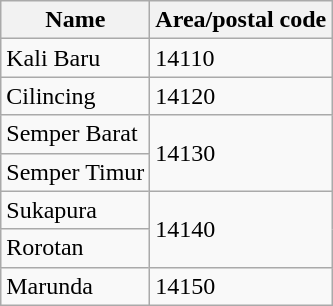<table class=wikitable>
<tr>
<th>Name</th>
<th>Area/postal code</th>
</tr>
<tr>
<td>Kali Baru</td>
<td>14110</td>
</tr>
<tr>
<td>Cilincing</td>
<td>14120</td>
</tr>
<tr>
<td>Semper Barat</td>
<td rowspan=2>14130</td>
</tr>
<tr>
<td>Semper Timur</td>
</tr>
<tr>
<td>Sukapura</td>
<td rowspan=2>14140</td>
</tr>
<tr>
<td>Rorotan</td>
</tr>
<tr>
<td>Marunda</td>
<td>14150</td>
</tr>
</table>
